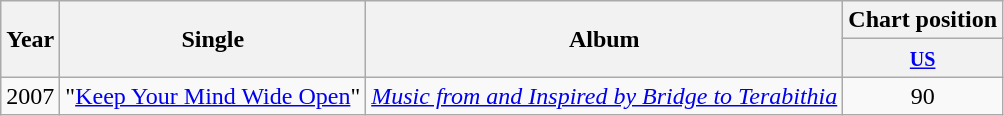<table class="wikitable">
<tr>
<th style="text-align:center;" rowspan="2">Year</th>
<th style="text-align:center;" rowspan="2">Single</th>
<th style="text-align:center;" rowspan="2">Album</th>
<th style="text-align:center;" colspan="4">Chart position</th>
</tr>
<tr>
<th style="text-align:center;"><small><a href='#'>US</a></small></th>
</tr>
<tr>
<td style="text-align:center;">2007</td>
<td>"<a href='#'>Keep Your Mind Wide Open</a>"</td>
<td style="text-align:left;"><em><a href='#'>Music from and Inspired by Bridge to Terabithia</a></em></td>
<td style="text-align:center;">90</td>
</tr>
</table>
